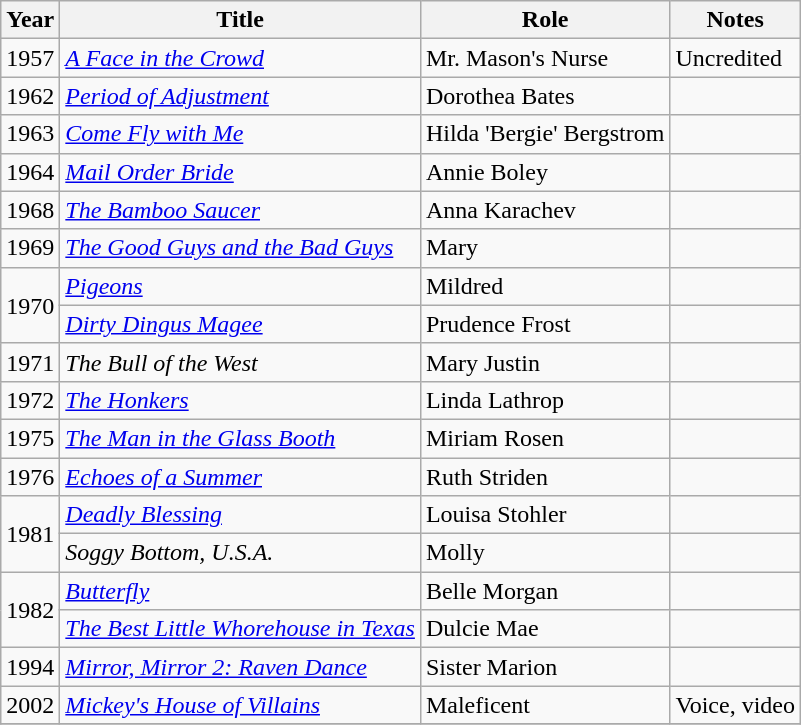<table class="wikitable sortable">
<tr>
<th>Year</th>
<th>Title</th>
<th>Role</th>
<th class="unsortable">Notes</th>
</tr>
<tr>
<td>1957</td>
<td><em><a href='#'>A Face in the Crowd</a></em></td>
<td>Mr. Mason's Nurse</td>
<td>Uncredited</td>
</tr>
<tr>
<td>1962</td>
<td><em><a href='#'>Period of Adjustment</a></em></td>
<td>Dorothea Bates</td>
<td></td>
</tr>
<tr>
<td>1963</td>
<td><em><a href='#'>Come Fly with Me</a></em></td>
<td>Hilda 'Bergie' Bergstrom</td>
<td></td>
</tr>
<tr>
<td>1964</td>
<td><em><a href='#'>Mail Order Bride</a></em></td>
<td>Annie Boley</td>
<td></td>
</tr>
<tr>
<td>1968</td>
<td><em><a href='#'>The Bamboo Saucer</a></em></td>
<td>Anna Karachev</td>
<td></td>
</tr>
<tr>
<td>1969</td>
<td><em><a href='#'>The Good Guys and the Bad Guys</a></em></td>
<td>Mary</td>
<td></td>
</tr>
<tr>
<td rowspan="2">1970</td>
<td><em><a href='#'>Pigeons</a></em></td>
<td>Mildred</td>
<td></td>
</tr>
<tr>
<td><em><a href='#'>Dirty Dingus Magee</a></em></td>
<td>Prudence Frost</td>
<td></td>
</tr>
<tr>
<td>1971</td>
<td><em>The Bull of the West</em></td>
<td>Mary Justin</td>
<td></td>
</tr>
<tr>
<td>1972</td>
<td><em><a href='#'>The Honkers</a></em></td>
<td>Linda Lathrop</td>
<td></td>
</tr>
<tr>
<td>1975</td>
<td><em><a href='#'>The Man in the Glass Booth</a></em></td>
<td>Miriam Rosen</td>
<td></td>
</tr>
<tr>
<td>1976</td>
<td><em><a href='#'>Echoes of a Summer</a></em></td>
<td>Ruth Striden</td>
<td></td>
</tr>
<tr>
<td rowspan="2">1981</td>
<td><em><a href='#'>Deadly Blessing</a></em></td>
<td>Louisa Stohler</td>
<td></td>
</tr>
<tr>
<td><em>Soggy Bottom, U.S.A. </em></td>
<td>Molly</td>
<td></td>
</tr>
<tr>
<td rowspan="2">1982</td>
<td><em><a href='#'>Butterfly</a></em></td>
<td>Belle Morgan</td>
<td></td>
</tr>
<tr>
<td><em><a href='#'>The Best Little Whorehouse in Texas</a></em></td>
<td>Dulcie Mae</td>
<td></td>
</tr>
<tr>
<td>1994</td>
<td><em><a href='#'>Mirror, Mirror 2: Raven Dance</a></em></td>
<td>Sister Marion</td>
<td></td>
</tr>
<tr>
<td>2002</td>
<td><em><a href='#'>Mickey's House of Villains</a></em></td>
<td>Maleficent</td>
<td>Voice, video</td>
</tr>
<tr>
</tr>
</table>
